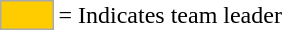<table>
<tr>
<td style="background:#fc0; border:1px solid #aaa; width:2em;"></td>
<td>= Indicates team leader</td>
</tr>
</table>
